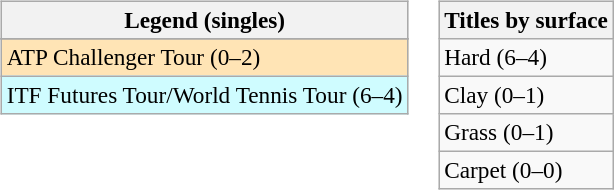<table>
<tr valign=top>
<td><br><table class=wikitable style=font-size:97%>
<tr>
<th>Legend (singles)</th>
</tr>
<tr bgcolor=e5d1cb>
</tr>
<tr bgcolor=moccasin>
<td>ATP Challenger Tour (0–2)</td>
</tr>
<tr bgcolor=cffcff>
<td>ITF Futures Tour/World Tennis Tour (6–4)</td>
</tr>
</table>
</td>
<td><br><table class=wikitable style=font-size:97%>
<tr>
<th>Titles by surface</th>
</tr>
<tr>
<td>Hard (6–4)</td>
</tr>
<tr>
<td>Clay (0–1)</td>
</tr>
<tr>
<td>Grass (0–1)</td>
</tr>
<tr>
<td>Carpet (0–0)</td>
</tr>
</table>
</td>
</tr>
</table>
